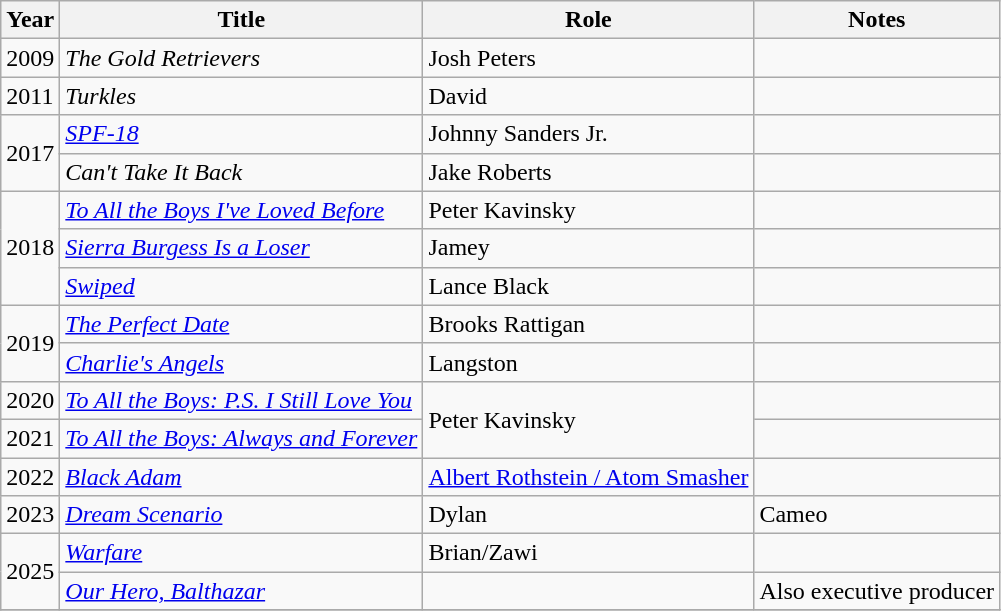<table class="wikitable sortable">
<tr>
<th>Year</th>
<th>Title</th>
<th>Role</th>
<th class="unsortable">Notes</th>
</tr>
<tr>
<td>2009</td>
<td><em>The Gold Retrievers</em></td>
<td>Josh Peters</td>
<td></td>
</tr>
<tr>
<td>2011</td>
<td><em>Turkles</em></td>
<td>David</td>
<td></td>
</tr>
<tr>
<td rowspan="2">2017</td>
<td><em><a href='#'>SPF-18</a></em></td>
<td>Johnny Sanders Jr.</td>
<td></td>
</tr>
<tr>
<td><em>Can't Take It Back</em></td>
<td>Jake Roberts</td>
<td></td>
</tr>
<tr>
<td rowspan="3">2018</td>
<td><em><a href='#'>To All the Boys I've Loved Before</a></em></td>
<td>Peter Kavinsky</td>
<td></td>
</tr>
<tr>
<td><em><a href='#'>Sierra Burgess Is a Loser</a></em></td>
<td>Jamey</td>
<td></td>
</tr>
<tr>
<td><em><a href='#'>Swiped</a></em></td>
<td>Lance Black</td>
<td></td>
</tr>
<tr>
<td rowspan="2">2019</td>
<td><em><a href='#'>The Perfect Date</a></em></td>
<td>Brooks Rattigan</td>
<td></td>
</tr>
<tr>
<td><em><a href='#'>Charlie's Angels</a></em></td>
<td>Langston</td>
<td></td>
</tr>
<tr>
<td>2020</td>
<td><em><a href='#'>To All the Boys: P.S. I Still Love You</a></em></td>
<td rowspan="2">Peter Kavinsky</td>
<td></td>
</tr>
<tr>
<td>2021</td>
<td><em><a href='#'>To All the Boys: Always and Forever</a></em></td>
<td></td>
</tr>
<tr>
<td>2022</td>
<td><em><a href='#'>Black Adam</a></em></td>
<td><a href='#'>Albert Rothstein / Atom Smasher</a></td>
<td></td>
</tr>
<tr>
<td>2023</td>
<td><em><a href='#'>Dream Scenario</a></em></td>
<td>Dylan</td>
<td>Cameo</td>
</tr>
<tr>
<td rowspan="2">2025</td>
<td><em><a href='#'>Warfare</a></em></td>
<td>Brian/Zawi</td>
<td></td>
</tr>
<tr>
<td><em><a href='#'>Our Hero, Balthazar</a></em></td>
<td></td>
<td>Also executive producer</td>
</tr>
<tr>
</tr>
</table>
